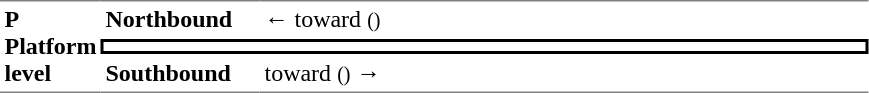<table table border=0 cellspacing=0 cellpadding=3>
<tr>
<td style="border-top:solid 1px gray;border-bottom:solid 1px gray;" width=50 rowspan=3 valign=top><strong>P<br>Platform level</strong></td>
<td style="border-top:solid 1px gray;" width=100><strong>Northbound</strong></td>
<td style="border-top:solid 1px gray;" width=400>←  toward  <small>()</small></td>
</tr>
<tr>
<td style="border-top:solid 2px black;border-right:solid 2px black;border-left:solid 2px black;border-bottom:solid 2px black;text-align:center;" colspan=2></td>
</tr>
<tr>
<td style="border-bottom:solid 1px gray;"><strong>Southbound</strong></td>
<td style="border-bottom:solid 1px gray;"> toward  <small>()</small> →</td>
</tr>
</table>
